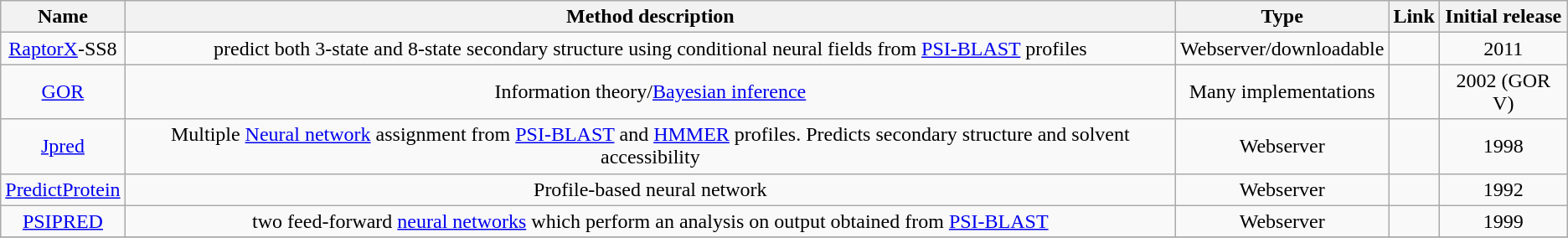<table class="wikitable" style="text-align: center">
<tr>
<th>Name</th>
<th>Method description</th>
<th>Type</th>
<th>Link</th>
<th>Initial release</th>
</tr>
<tr>
<td><a href='#'>RaptorX</a>-SS8</td>
<td>predict both 3-state and 8-state secondary structure using conditional neural fields from <a href='#'>PSI-BLAST</a> profiles</td>
<td>Webserver/downloadable</td>
<td> </td>
<td>2011</td>
</tr>
<tr>
<td><a href='#'>GOR</a></td>
<td>Information theory/<a href='#'>Bayesian inference</a></td>
<td>Many implementations</td>
<td> </td>
<td>2002 (GOR V)</td>
</tr>
<tr>
<td><a href='#'>Jpred</a></td>
<td>Multiple <a href='#'>Neural network</a> assignment from <a href='#'>PSI-BLAST</a> and <a href='#'>HMMER</a> profiles.  Predicts secondary structure and solvent accessibility</td>
<td>Webserver</td>
<td></td>
<td>1998</td>
</tr>
<tr>
<td><a href='#'>PredictProtein</a></td>
<td>Profile-based neural network</td>
<td>Webserver</td>
<td></td>
<td>1992</td>
</tr>
<tr>
<td><a href='#'>PSIPRED</a></td>
<td>two feed-forward <a href='#'>neural networks</a> which perform an analysis on output obtained from <a href='#'>PSI-BLAST</a></td>
<td>Webserver</td>
<td></td>
<td>1999</td>
</tr>
<tr>
</tr>
</table>
